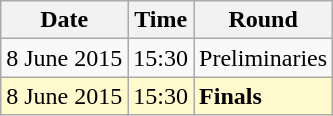<table class="wikitable">
<tr>
<th>Date</th>
<th>Time</th>
<th>Round</th>
</tr>
<tr>
<td>8 June 2015</td>
<td>15:30</td>
<td>Preliminaries</td>
</tr>
<tr style="background:lemonchiffon;">
<td>8 June 2015</td>
<td>15:30</td>
<td><strong>Finals</strong></td>
</tr>
</table>
